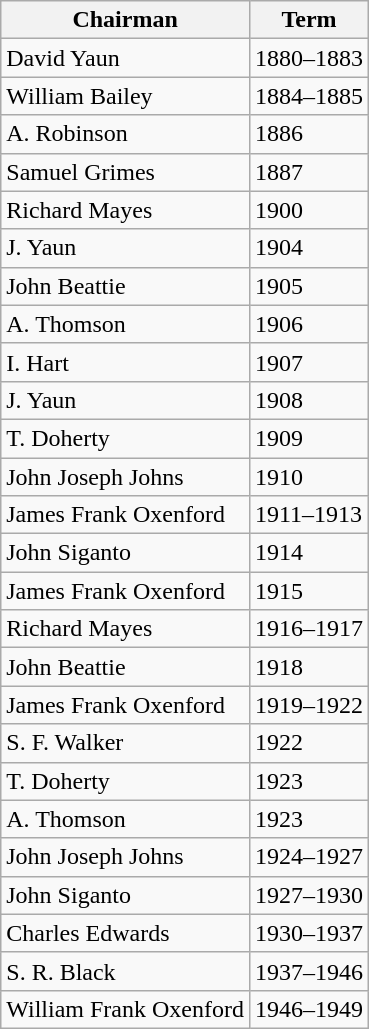<table class="wikitable">
<tr>
<th>Chairman</th>
<th>Term</th>
</tr>
<tr>
<td>David Yaun</td>
<td>1880–1883</td>
</tr>
<tr>
<td>William Bailey</td>
<td>1884–1885</td>
</tr>
<tr>
<td>A. Robinson</td>
<td>1886</td>
</tr>
<tr>
<td>Samuel Grimes</td>
<td>1887</td>
</tr>
<tr>
<td>Richard Mayes</td>
<td>1900</td>
</tr>
<tr>
<td>J. Yaun</td>
<td>1904</td>
</tr>
<tr>
<td>John Beattie</td>
<td>1905</td>
</tr>
<tr>
<td>A. Thomson</td>
<td>1906</td>
</tr>
<tr>
<td>I. Hart</td>
<td>1907</td>
</tr>
<tr>
<td>J. Yaun</td>
<td>1908</td>
</tr>
<tr>
<td>T. Doherty</td>
<td>1909</td>
</tr>
<tr>
<td>John Joseph Johns</td>
<td>1910</td>
</tr>
<tr>
<td>James Frank Oxenford</td>
<td>1911–1913</td>
</tr>
<tr>
<td>John Siganto</td>
<td>1914</td>
</tr>
<tr>
<td>James Frank Oxenford</td>
<td>1915</td>
</tr>
<tr>
<td>Richard Mayes</td>
<td>1916–1917</td>
</tr>
<tr>
<td>John Beattie</td>
<td>1918</td>
</tr>
<tr>
<td>James Frank Oxenford</td>
<td>1919–1922</td>
</tr>
<tr>
<td>S. F. Walker</td>
<td>1922</td>
</tr>
<tr>
<td>T. Doherty</td>
<td>1923</td>
</tr>
<tr>
<td>A. Thomson</td>
<td>1923</td>
</tr>
<tr>
<td>John Joseph Johns</td>
<td>1924–1927</td>
</tr>
<tr>
<td>John Siganto</td>
<td>1927–1930</td>
</tr>
<tr>
<td>Charles Edwards</td>
<td>1930–1937</td>
</tr>
<tr>
<td>S. R. Black</td>
<td>1937–1946</td>
</tr>
<tr>
<td>William Frank Oxenford</td>
<td>1946–1949</td>
</tr>
</table>
